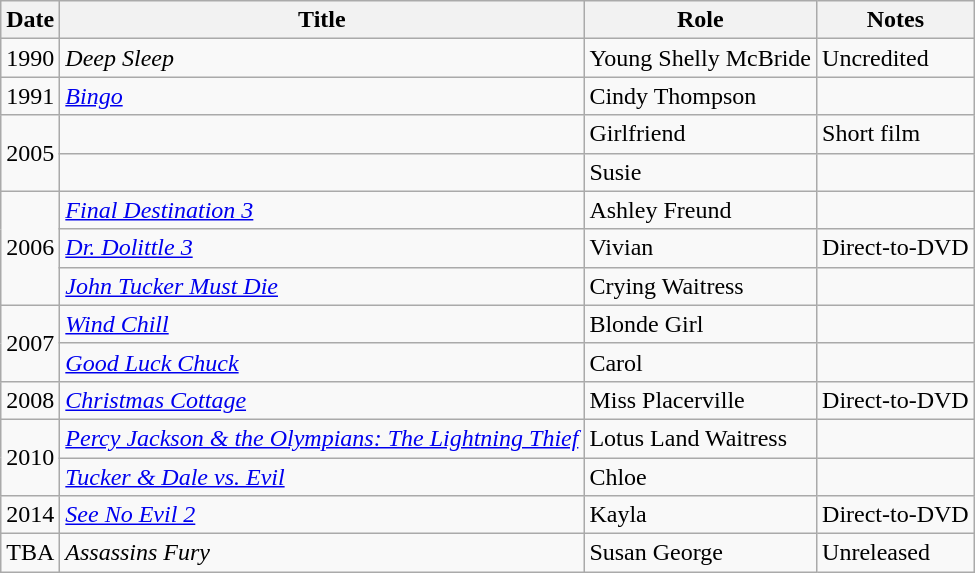<table class="wikitable sortable">
<tr>
<th>Date</th>
<th>Title</th>
<th>Role</th>
<th class="unsortable">Notes</th>
</tr>
<tr>
<td>1990</td>
<td><em>Deep Sleep</em></td>
<td>Young Shelly McBride</td>
<td>Uncredited</td>
</tr>
<tr>
<td>1991</td>
<td><em><a href='#'>Bingo</a></em></td>
<td>Cindy Thompson</td>
<td></td>
</tr>
<tr>
<td rowspan="2">2005</td>
<td><em></em></td>
<td>Girlfriend</td>
<td>Short film</td>
</tr>
<tr>
<td><em></em></td>
<td>Susie</td>
<td></td>
</tr>
<tr>
<td rowspan="3">2006</td>
<td><em><a href='#'>Final Destination 3</a></em></td>
<td>Ashley Freund</td>
<td></td>
</tr>
<tr>
<td><em><a href='#'>Dr. Dolittle 3</a></em></td>
<td>Vivian</td>
<td>Direct-to-DVD</td>
</tr>
<tr>
<td><em><a href='#'>John Tucker Must Die</a></em></td>
<td>Crying Waitress</td>
<td></td>
</tr>
<tr>
<td rowspan="2">2007</td>
<td><em><a href='#'>Wind Chill</a></em></td>
<td>Blonde Girl</td>
<td></td>
</tr>
<tr>
<td><em><a href='#'>Good Luck Chuck</a></em></td>
<td>Carol</td>
<td></td>
</tr>
<tr>
<td>2008</td>
<td><em><a href='#'>Christmas Cottage</a></em></td>
<td>Miss Placerville</td>
<td>Direct-to-DVD</td>
</tr>
<tr>
<td rowspan="2">2010</td>
<td><em><a href='#'>Percy Jackson & the Olympians: The Lightning Thief</a></em></td>
<td>Lotus Land Waitress</td>
<td></td>
</tr>
<tr>
<td><em><a href='#'>Tucker & Dale vs. Evil</a></em></td>
<td>Chloe</td>
<td></td>
</tr>
<tr>
<td>2014</td>
<td><em><a href='#'>See No Evil 2</a></em></td>
<td>Kayla</td>
<td>Direct-to-DVD</td>
</tr>
<tr>
<td>TBA</td>
<td><em>Assassins Fury</em></td>
<td>Susan George</td>
<td>Unreleased</td>
</tr>
</table>
